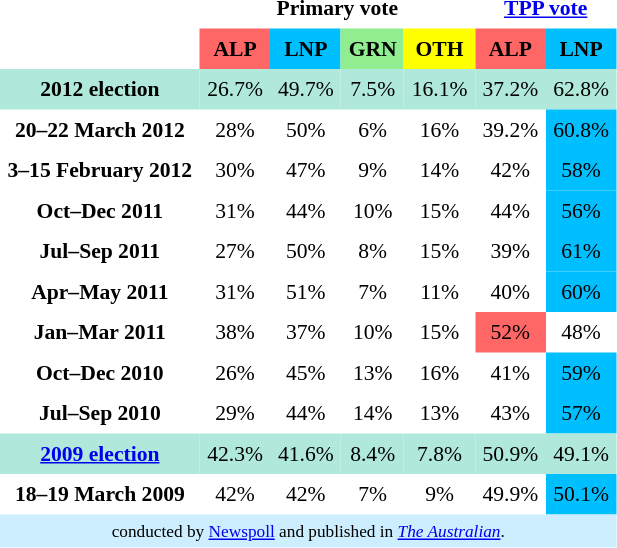<table class="toccolours" cellpadding="5" cellspacing="0" style="float:left; margin-right:.5em; margin-top:.4em; font-size:90%;">
<tr>
</tr>
<tr>
<th style="background:#; text-align:center;"></th>
<th style="background:#; text-align:center;" colspan="4">Primary vote</th>
<th style="background:#; text-align:center;" colspan="2"><a href='#'>TPP vote</a></th>
</tr>
<tr>
<th style="background:#; text-align:center;"></th>
<th style="background:#f66; text-align:center;">ALP</th>
<th style="background:#00bfff; text-align:center;">LNP</th>
<th style="background:#90ee90; text-align:center;">GRN</th>
<th style="background:#ff0; text-align:center;">OTH</th>
<th style="background:#f66; text-align:center;">ALP</th>
<th style="background:#00bfff; text-align:center;">LNP</th>
</tr>
<tr>
<th style="text-align:center; background:#b0e9db;"><strong>2012 election</strong></th>
<td style="text-align:center; background:#b0e9db;">26.7%</td>
<td width="" style="text-align:center; background:#b0e9db;">49.7%</td>
<td width="" style="text-align:center; background:#b0e9db;">7.5%</td>
<td width="" style="text-align:center; background:#b0e9db;">16.1%</td>
<td width="" style="text-align:center; background:#b0e9db;">37.2%</td>
<td width="" style="text-align:center; background:#b0e9db;">62.8%</td>
</tr>
<tr>
<th style="text-align:center;" bgcolor="">20–22 March 2012</th>
<td style="text-align:center;" bgcolor="">28%</td>
<td style="text-align:center;" width="" bgcolor="">50%</td>
<td style="text-align:center;" width="" bgcolor="">6%</td>
<td style="text-align:center;" width="" bgcolor="">16%</td>
<td width="" style="text-align:center; bgcolor="">39.2%</td>
<td width="" style="text-align:center; background:#00bfff;">60.8%</td>
</tr>
<tr>
<th style="text-align:center;" bgcolor="">3–15 February 2012</th>
<td style="text-align:center;" bgcolor="">30%</td>
<td style="text-align:center;" width="" bgcolor="">47%</td>
<td style="text-align:center;" width="" bgcolor="">9%</td>
<td style="text-align:center;" width="" bgcolor="">14%</td>
<td width="" style="text-align:center; bgcolor="";">42%</td>
<td width="" style="text-align:center; background:#00bfff;">58%</td>
</tr>
<tr>
<th style="text-align:center;" bgcolor="">Oct–Dec 2011</th>
<td style="text-align:center;" bgcolor="">31%</td>
<td style="text-align:center;" width="" bgcolor="">44%</td>
<td style="text-align:center;" width="" bgcolor="">10%</td>
<td style="text-align:center;" width="" bgcolor="">15%</td>
<td width="" style="text-align:center; bgcolor="";">44%</td>
<td width="" style="text-align:center; background:#00bfff;">56%</td>
</tr>
<tr>
<th style="text-align:center;" bgcolor="">Jul–Sep 2011</th>
<td style="text-align:center;" bgcolor="">27%</td>
<td style="text-align:center;" width="" bgcolor="">50%</td>
<td style="text-align:center;" width="" bgcolor="">8%</td>
<td style="text-align:center;" width="" bgcolor="">15%</td>
<td width="" style="text-align:center; bgcolor="";">39%</td>
<td width="" style="text-align:center; background:#00bfff;">61%</td>
</tr>
<tr>
<th style="text-align:center;" bgcolor="">Apr–May 2011</th>
<td style="text-align:center;" bgcolor="">31%</td>
<td style="text-align:center;" width="" bgcolor="">51%</td>
<td style="text-align:center;" width="" bgcolor="">7%</td>
<td style="text-align:center;" width="" bgcolor="">11%</td>
<td width="" style="text-align:center; bgcolor="";">40%</td>
<td width="" style="text-align:center; background:#00bfff;">60%</td>
</tr>
<tr>
<th style="text-align:center;" bgcolor="">Jan–Mar 2011</th>
<td style="text-align:center;" bgcolor="">38%</td>
<td style="text-align:center;" width="" bgcolor="">37%</td>
<td style="text-align:center;" width="" bgcolor="">10%</td>
<td style="text-align:center;" width="" bgcolor="">15%</td>
<td width="" style="text-align:center; background:#f66;">52%</td>
<td width="" style="text-align:center; bgcolor="";">48%</td>
</tr>
<tr>
<th style="text-align:center;" bgcolor="">Oct–Dec 2010</th>
<td style="text-align:center;" bgcolor="">26%</td>
<td style="text-align:center;" width="" bgcolor="">45%</td>
<td style="text-align:center;" width="" bgcolor="">13%</td>
<td style="text-align:center;" width="" bgcolor="">16%</td>
<td width="" style="text-align:center; bgcolor="";">41%</td>
<td width="" style="text-align:center; background:#00bfff;">59%</td>
</tr>
<tr>
<th style="text-align:center;" bgcolor="">Jul–Sep 2010</th>
<td style="text-align:center;" bgcolor="">29%</td>
<td style="text-align:center;" width="" bgcolor="">44%</td>
<td style="text-align:center;" width="" bgcolor="">14%</td>
<td style="text-align:center;" width="" bgcolor="">13%</td>
<td width="" style="text-align:center; bgcolor="";">43%</td>
<td width="" style="text-align:center; background:#00bfff;">57%</td>
</tr>
<tr>
<th style="text-align:center; background:#b0e9db;"><strong><a href='#'>2009 election</a></strong></th>
<td style="text-align:center; background:#b0e9db;">42.3%</td>
<td width="" style="text-align:center; background:#b0e9db;">41.6%</td>
<td width="" style="text-align:center; background:#b0e9db;">8.4%</td>
<td width="" style="text-align:center; background:#b0e9db;">7.8%</td>
<td width="" style="text-align:center; background:#b0e9db;">50.9%</td>
<td width="" style="text-align:center; background:#b0e9db;">49.1%</td>
</tr>
<tr>
<th style="text-align:center;" bgcolor="">18–19 March 2009</th>
<td style="text-align:center;" bgcolor="">42%</td>
<td style="text-align:center;" width="" bgcolor="">42%</td>
<td style="text-align:center;" width="" bgcolor="">7%</td>
<td style="text-align:center;" width="" bgcolor="">9%</td>
<td width="" style="text-align:center; bgcolor="";">49.9%</td>
<td width="" style="text-align:center; background:#00bfff;">50.1%</td>
</tr>
<tr>
<td colspan="8"  style="font-size:80%; background:#cef; text-align:center;"> conducted by <a href='#'>Newspoll</a> and published in <em><a href='#'>The Australian</a></em>.</td>
</tr>
</table>
